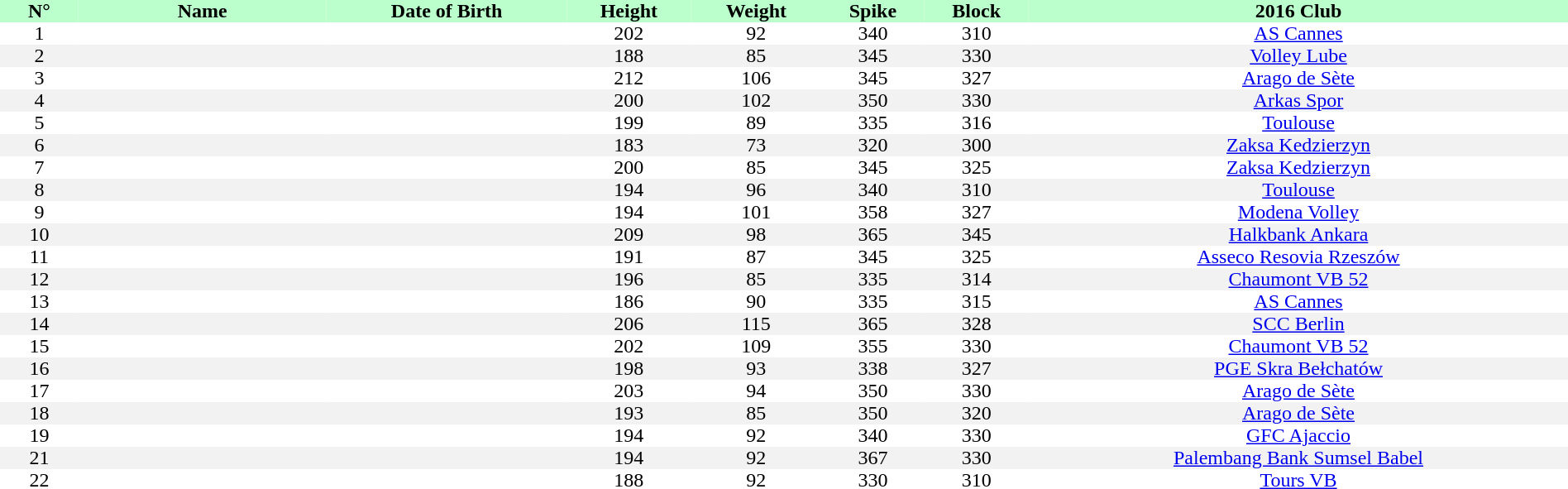<table style="text-align:center; border:none;" cellpadding=0 cellspacing=0 width=100%>
<tr style="background: #bbffcc;">
<th width="5%">N°</th>
<th width=200px>Name</th>
<th>Date of Birth</th>
<th>Height</th>
<th>Weight</th>
<th>Spike</th>
<th>Block</th>
<th>2016 Club</th>
</tr>
<tr>
<td>1</td>
<td></td>
<td></td>
<td>202</td>
<td>92</td>
<td>340</td>
<td>310</td>
<td><a href='#'>AS Cannes</a></td>
</tr>
<tr bgcolor="#f2f2f2">
<td>2</td>
<td></td>
<td></td>
<td>188</td>
<td>85</td>
<td>345</td>
<td>330</td>
<td><a href='#'>Volley Lube</a></td>
</tr>
<tr>
<td>3</td>
<td></td>
<td></td>
<td>212</td>
<td>106</td>
<td>345</td>
<td>327</td>
<td><a href='#'>Arago de Sète</a></td>
</tr>
<tr bgcolor="#f2f2f2">
<td>4</td>
<td></td>
<td></td>
<td>200</td>
<td>102</td>
<td>350</td>
<td>330</td>
<td><a href='#'>Arkas Spor</a></td>
</tr>
<tr>
<td>5</td>
<td></td>
<td></td>
<td>199</td>
<td>89</td>
<td>335</td>
<td>316</td>
<td><a href='#'>Toulouse</a></td>
</tr>
<tr bgcolor="#f2f2f2">
<td>6</td>
<td></td>
<td></td>
<td>183</td>
<td>73</td>
<td>320</td>
<td>300</td>
<td><a href='#'>Zaksa Kedzierzyn</a></td>
</tr>
<tr>
<td>7</td>
<td></td>
<td></td>
<td>200</td>
<td>85</td>
<td>345</td>
<td>325</td>
<td><a href='#'>Zaksa Kedzierzyn</a></td>
</tr>
<tr bgcolor="#f2f2f2">
<td>8</td>
<td></td>
<td></td>
<td>194</td>
<td>96</td>
<td>340</td>
<td>310</td>
<td><a href='#'>Toulouse</a></td>
</tr>
<tr>
<td>9</td>
<td></td>
<td></td>
<td>194</td>
<td>101</td>
<td>358</td>
<td>327</td>
<td><a href='#'>Modena Volley</a></td>
</tr>
<tr bgcolor="#f2f2f2">
<td>10</td>
<td></td>
<td></td>
<td>209</td>
<td>98</td>
<td>365</td>
<td>345</td>
<td><a href='#'>Halkbank Ankara</a></td>
</tr>
<tr>
<td>11</td>
<td></td>
<td></td>
<td>191</td>
<td>87</td>
<td>345</td>
<td>325</td>
<td><a href='#'>Asseco Resovia Rzeszów</a></td>
</tr>
<tr bgcolor="#f2f2f2">
<td>12</td>
<td></td>
<td></td>
<td>196</td>
<td>85</td>
<td>335</td>
<td>314</td>
<td><a href='#'>Chaumont VB 52</a></td>
</tr>
<tr>
<td>13</td>
<td></td>
<td></td>
<td>186</td>
<td>90</td>
<td>335</td>
<td>315</td>
<td><a href='#'>AS Cannes</a></td>
</tr>
<tr bgcolor="#f2f2f2">
<td>14</td>
<td></td>
<td></td>
<td>206</td>
<td>115</td>
<td>365</td>
<td>328</td>
<td><a href='#'>SCC Berlin</a></td>
</tr>
<tr>
<td>15</td>
<td></td>
<td></td>
<td>202</td>
<td>109</td>
<td>355</td>
<td>330</td>
<td><a href='#'>Chaumont VB 52</a></td>
</tr>
<tr bgcolor="#f2f2f2">
<td>16</td>
<td></td>
<td></td>
<td>198</td>
<td>93</td>
<td>338</td>
<td>327</td>
<td><a href='#'>PGE Skra Bełchatów</a></td>
</tr>
<tr>
<td>17</td>
<td></td>
<td></td>
<td>203</td>
<td>94</td>
<td>350</td>
<td>330</td>
<td><a href='#'>Arago de Sète</a></td>
</tr>
<tr bgcolor="#f2f2f2">
<td>18</td>
<td></td>
<td></td>
<td>193</td>
<td>85</td>
<td>350</td>
<td>320</td>
<td><a href='#'>Arago de Sète</a></td>
</tr>
<tr>
<td>19</td>
<td></td>
<td></td>
<td>194</td>
<td>92</td>
<td>340</td>
<td>330</td>
<td><a href='#'>GFC Ajaccio</a></td>
</tr>
<tr bgcolor="#f2f2f2">
<td>21</td>
<td></td>
<td></td>
<td>194</td>
<td>92</td>
<td>367</td>
<td>330</td>
<td><a href='#'>Palembang Bank Sumsel Babel</a></td>
</tr>
<tr>
<td>22</td>
<td></td>
<td></td>
<td>188</td>
<td>92</td>
<td>330</td>
<td>310</td>
<td><a href='#'>Tours VB</a></td>
</tr>
</table>
